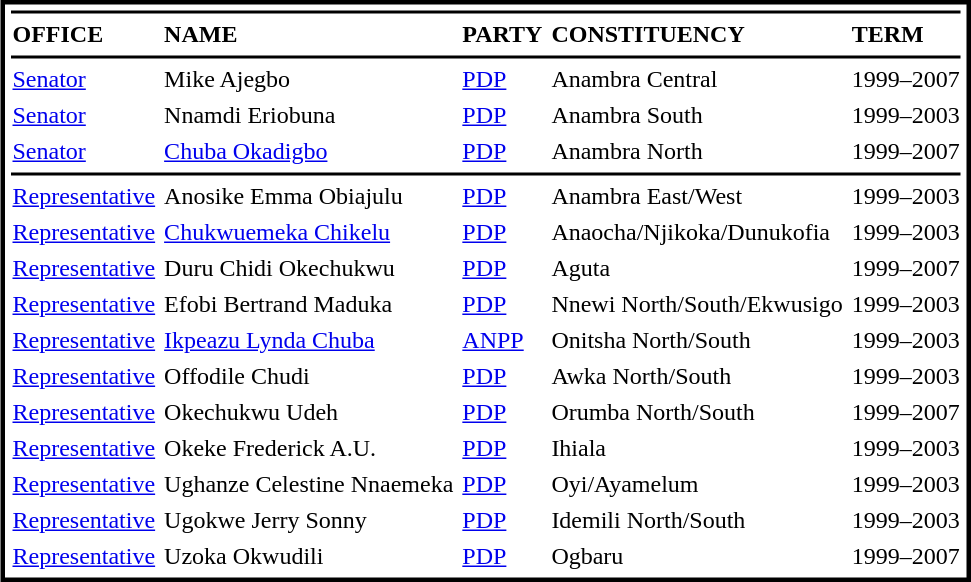<table cellpadding=1 cellspacing=4 style="margin:3px; border:3px solid #000000;">
<tr>
<td bgcolor=#000000 colspan=5></td>
</tr>
<tr>
<td><strong>OFFICE</strong></td>
<td><strong>NAME</strong></td>
<td><strong>PARTY</strong></td>
<td><strong>CONSTITUENCY</strong></td>
<td><strong>TERM</strong></td>
</tr>
<tr>
<td bgcolor=#000000 colspan=5></td>
</tr>
<tr>
<td><a href='#'>Senator</a></td>
<td>Mike Ajegbo</td>
<td><a href='#'>PDP</a></td>
<td>Anambra Central</td>
<td>1999–2007</td>
</tr>
<tr>
<td><a href='#'>Senator</a></td>
<td>Nnamdi Eriobuna</td>
<td><a href='#'>PDP</a></td>
<td>Anambra South</td>
<td>1999–2003</td>
</tr>
<tr>
<td><a href='#'>Senator</a></td>
<td><a href='#'>Chuba Okadigbo</a></td>
<td><a href='#'>PDP</a></td>
<td>Anambra North</td>
<td>1999–2007</td>
</tr>
<tr>
<td bgcolor=#000000 colspan=5></td>
</tr>
<tr>
<td><a href='#'>Representative</a></td>
<td>Anosike Emma Obiajulu</td>
<td><a href='#'>PDP</a></td>
<td>Anambra East/West</td>
<td>1999–2003</td>
</tr>
<tr>
<td><a href='#'>Representative</a></td>
<td><a href='#'>Chukwuemeka Chikelu</a></td>
<td><a href='#'>PDP</a></td>
<td>Anaocha/Njikoka/Dunukofia</td>
<td>1999–2003</td>
</tr>
<tr>
<td><a href='#'>Representative</a></td>
<td>Duru Chidi Okechukwu</td>
<td><a href='#'>PDP</a></td>
<td>Aguta</td>
<td>1999–2007</td>
</tr>
<tr>
<td><a href='#'>Representative</a></td>
<td>Efobi Bertrand Maduka</td>
<td><a href='#'>PDP</a></td>
<td>Nnewi North/South/Ekwusigo</td>
<td>1999–2003</td>
</tr>
<tr>
<td><a href='#'>Representative</a></td>
<td><a href='#'>Ikpeazu Lynda Chuba</a></td>
<td><a href='#'>ANPP</a></td>
<td>Onitsha North/South</td>
<td>1999–2003</td>
</tr>
<tr>
<td><a href='#'>Representative</a></td>
<td>Offodile Chudi</td>
<td><a href='#'>PDP</a></td>
<td>Awka North/South</td>
<td>1999–2003</td>
</tr>
<tr>
<td><a href='#'>Representative</a></td>
<td>Okechukwu Udeh</td>
<td><a href='#'>PDP</a></td>
<td>Orumba North/South</td>
<td>1999–2007</td>
</tr>
<tr>
<td><a href='#'>Representative</a></td>
<td>Okeke Frederick A.U.</td>
<td><a href='#'>PDP</a></td>
<td>Ihiala</td>
<td>1999–2003</td>
</tr>
<tr>
<td><a href='#'>Representative</a></td>
<td>Ughanze Celestine Nnaemeka</td>
<td><a href='#'>PDP</a></td>
<td>Oyi/Ayamelum</td>
<td>1999–2003</td>
</tr>
<tr>
<td><a href='#'>Representative</a></td>
<td>Ugokwe Jerry Sonny</td>
<td><a href='#'>PDP</a></td>
<td>Idemili North/South</td>
<td>1999–2003</td>
</tr>
<tr>
<td><a href='#'>Representative</a></td>
<td>Uzoka Okwudili</td>
<td><a href='#'>PDP</a></td>
<td>Ogbaru</td>
<td>1999–2007</td>
</tr>
</table>
